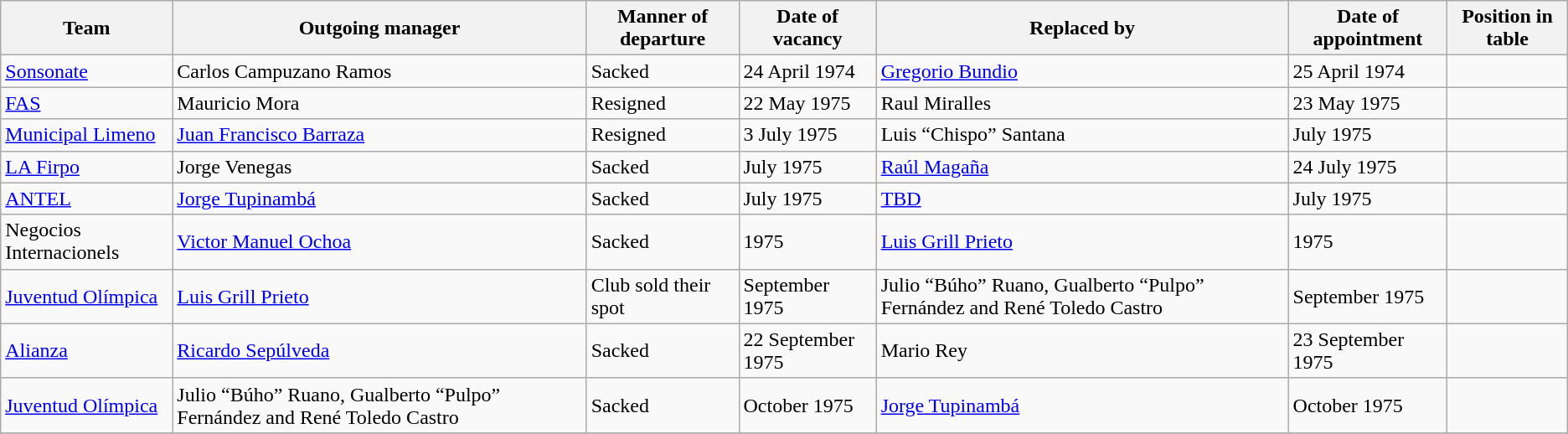<table class="wikitable">
<tr>
<th>Team</th>
<th>Outgoing manager</th>
<th>Manner of departure</th>
<th>Date of vacancy</th>
<th>Replaced by</th>
<th>Date of appointment</th>
<th>Position in table</th>
</tr>
<tr>
<td><a href='#'>Sonsonate</a></td>
<td> Carlos Campuzano Ramos</td>
<td>Sacked</td>
<td>24 April 1974</td>
<td> <a href='#'>Gregorio Bundio</a></td>
<td>25 April 1974</td>
<td></td>
</tr>
<tr>
<td><a href='#'>FAS</a></td>
<td> Mauricio Mora</td>
<td>Resigned</td>
<td>22 May 1975</td>
<td> Raul Miralles</td>
<td>23 May 1975</td>
<td></td>
</tr>
<tr>
<td><a href='#'>Municipal Limeno</a></td>
<td> <a href='#'>Juan Francisco Barraza</a></td>
<td>Resigned</td>
<td>3 July 1975</td>
<td> Luis “Chispo” Santana</td>
<td>July 1975</td>
<td></td>
</tr>
<tr>
<td><a href='#'>LA Firpo</a></td>
<td> Jorge Venegas</td>
<td>Sacked</td>
<td>July 1975</td>
<td> <a href='#'>Raúl Magaña</a></td>
<td>24 July 1975</td>
<td></td>
</tr>
<tr>
<td><a href='#'>ANTEL</a></td>
<td> <a href='#'>Jorge Tupinambá</a></td>
<td>Sacked</td>
<td>July 1975</td>
<td> <a href='#'>TBD</a></td>
<td>July 1975</td>
<td></td>
</tr>
<tr>
<td>Negocios Internacionels</td>
<td> <a href='#'>Victor Manuel Ochoa</a></td>
<td>Sacked</td>
<td>1975</td>
<td>  <a href='#'>Luis Grill Prieto</a></td>
<td>1975</td>
<td></td>
</tr>
<tr>
<td><a href='#'>Juventud Olímpica</a></td>
<td>  <a href='#'>Luis Grill Prieto</a></td>
<td>Club sold their spot</td>
<td>September 1975</td>
<td> Julio “Búho” Ruano, Gualberto “Pulpo” Fernández and René Toledo Castro</td>
<td>September 1975</td>
<td></td>
</tr>
<tr>
<td><a href='#'>Alianza</a></td>
<td> <a href='#'>Ricardo Sepúlveda</a></td>
<td>Sacked</td>
<td>22 September 1975</td>
<td> Mario Rey</td>
<td>23 September 1975</td>
<td></td>
</tr>
<tr>
<td><a href='#'>Juventud Olímpica</a></td>
<td> Julio “Búho” Ruano, Gualberto “Pulpo” Fernández and René Toledo Castro</td>
<td>Sacked</td>
<td>October 1975</td>
<td> <a href='#'>Jorge Tupinambá</a></td>
<td>October 1975</td>
<td></td>
</tr>
<tr>
</tr>
</table>
